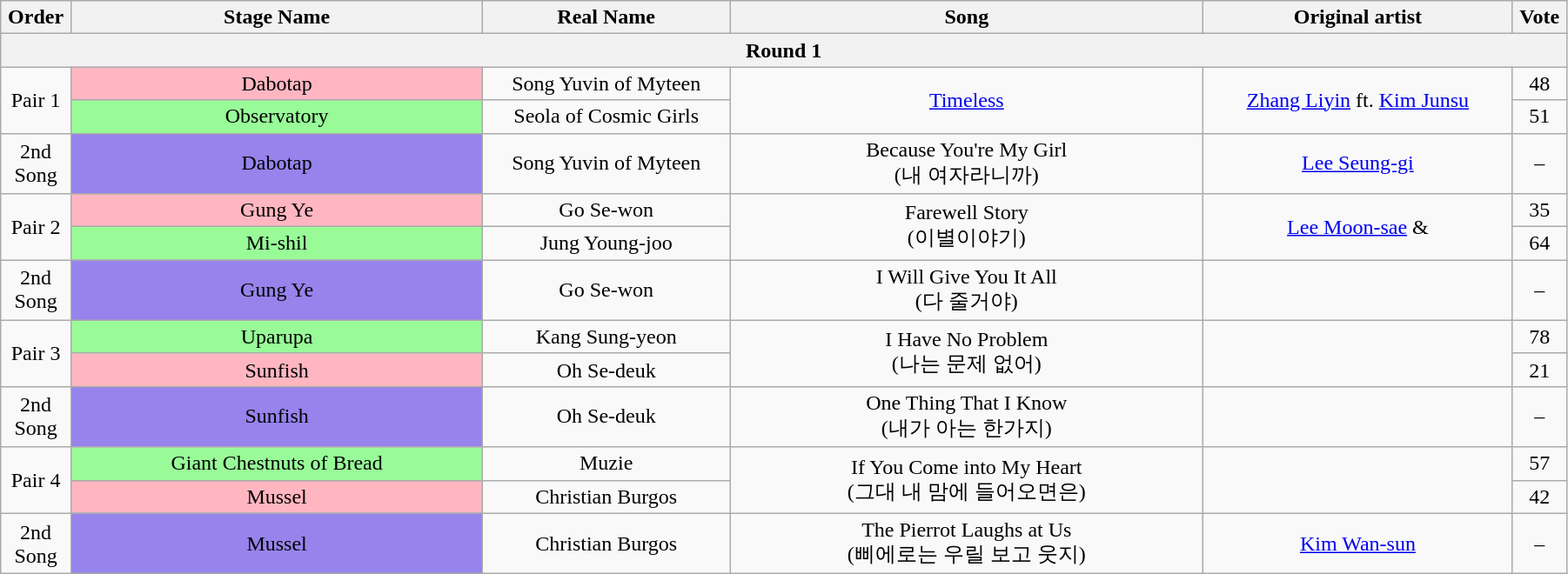<table class="wikitable" style="text-align:center; width:95%;">
<tr>
<th style="width:1%;">Order</th>
<th style="width:20%;">Stage Name</th>
<th style="width:12%;">Real Name</th>
<th style="width:23%;">Song</th>
<th style="width:15%;">Original artist</th>
<th style="width:1%;">Vote</th>
</tr>
<tr>
<th colspan=6>Round 1</th>
</tr>
<tr>
<td rowspan=2>Pair 1</td>
<td bgcolor="lightpink">Dabotap</td>
<td>Song Yuvin of Myteen</td>
<td rowspan=2><a href='#'>Timeless</a></td>
<td rowspan=2><a href='#'>Zhang Liyin</a> ft. <a href='#'>Kim Junsu</a></td>
<td>48</td>
</tr>
<tr>
<td bgcolor="palegreen">Observatory</td>
<td>Seola of Cosmic Girls</td>
<td>51</td>
</tr>
<tr>
<td>2nd Song</td>
<td bgcolor="#9683EC">Dabotap</td>
<td>Song Yuvin of Myteen</td>
<td>Because You're My Girl<br>(내 여자라니까)</td>
<td><a href='#'>Lee Seung-gi</a></td>
<td>–</td>
</tr>
<tr>
<td rowspan=2>Pair 2</td>
<td bgcolor="lightpink">Gung Ye</td>
<td>Go Se-won</td>
<td rowspan=2>Farewell Story<br>(이별이야기)</td>
<td rowspan=2><a href='#'>Lee Moon-sae</a> & </td>
<td>35</td>
</tr>
<tr>
<td bgcolor="palegreen">Mi-shil</td>
<td>Jung Young-joo</td>
<td>64</td>
</tr>
<tr>
<td>2nd Song</td>
<td bgcolor="#9683EC">Gung Ye</td>
<td>Go Se-won</td>
<td>I Will Give You It All<br>(다 줄거야)</td>
<td></td>
<td>–</td>
</tr>
<tr>
<td rowspan=2>Pair 3</td>
<td bgcolor="palegreen">Uparupa</td>
<td>Kang Sung-yeon</td>
<td rowspan=2>I Have No Problem<br>(나는 문제 없어)</td>
<td rowspan=2></td>
<td>78</td>
</tr>
<tr>
<td bgcolor="lightpink">Sunfish</td>
<td>Oh Se-deuk</td>
<td>21</td>
</tr>
<tr>
<td>2nd Song</td>
<td bgcolor="#9683EC">Sunfish</td>
<td>Oh Se-deuk</td>
<td>One Thing That I Know<br>(내가 아는 한가지)</td>
<td></td>
<td>–</td>
</tr>
<tr>
<td rowspan=2>Pair 4</td>
<td bgcolor="palegreen">Giant Chestnuts of Bread</td>
<td>Muzie</td>
<td rowspan=2>If You Come into My Heart<br>(그대 내 맘에 들어오면은)</td>
<td rowspan=2></td>
<td>57</td>
</tr>
<tr>
<td bgcolor="lightpink">Mussel</td>
<td>Christian Burgos</td>
<td>42</td>
</tr>
<tr>
<td>2nd Song</td>
<td bgcolor="#9683EC">Mussel</td>
<td>Christian Burgos</td>
<td>The Pierrot Laughs at Us<br>(삐에로는 우릴 보고 웃지)</td>
<td><a href='#'>Kim Wan-sun</a></td>
<td>–</td>
</tr>
</table>
